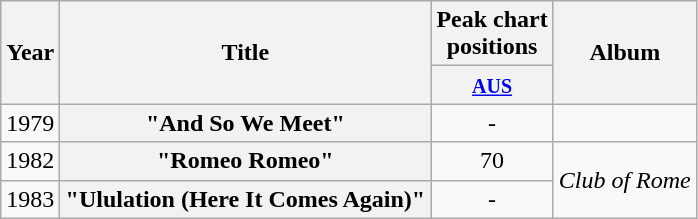<table class="wikitable plainrowheaders" style="text-align:center;" border="1">
<tr>
<th scope="col" rowspan="2">Year</th>
<th scope="col" rowspan="2" style="width:15em;">Title</th>
<th scope="col" colspan="1">Peak chart<br>positions</th>
<th scope="col" rowspan="2">Album</th>
</tr>
<tr>
<th scope="col" style="text-align:center;"><small><a href='#'>AUS</a></small><br></th>
</tr>
<tr>
<td>1979</td>
<th scope="row">"And So We Meet"</th>
<td>-</td>
<td></td>
</tr>
<tr>
<td>1982</td>
<th scope="row">"Romeo Romeo"</th>
<td>70</td>
<td rowspan="2"><em>Club of Rome</em></td>
</tr>
<tr>
<td>1983</td>
<th scope="row">"Ululation (Here It Comes Again)"</th>
<td>-</td>
</tr>
</table>
